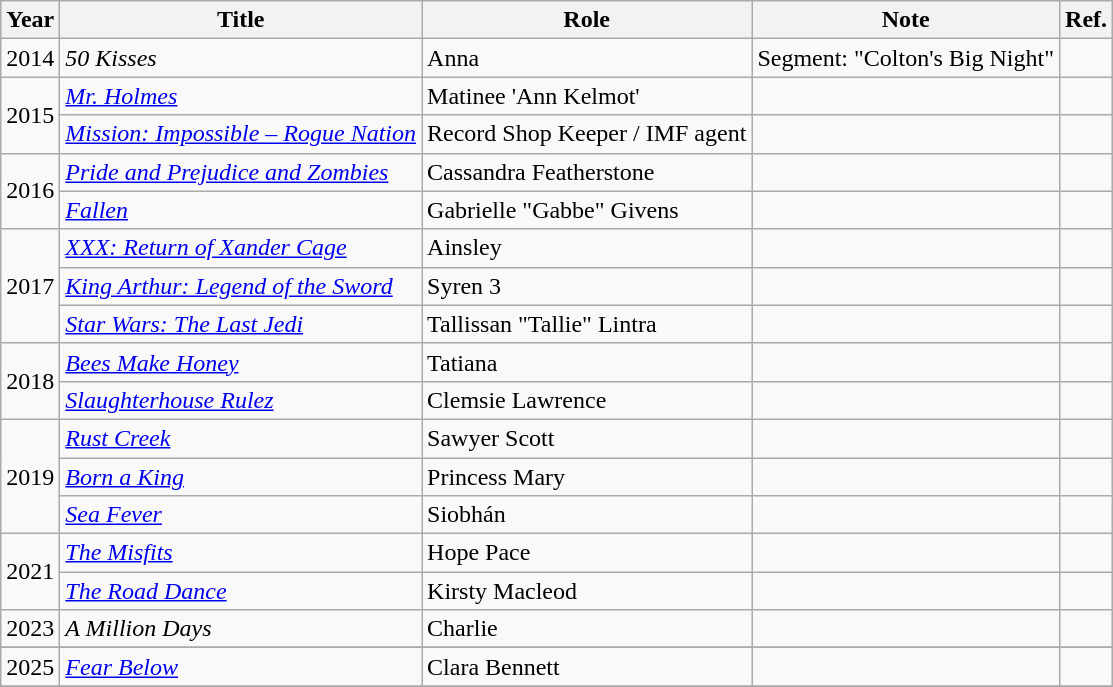<table class="wikitable">
<tr>
<th>Year</th>
<th>Title</th>
<th>Role</th>
<th>Note</th>
<th>Ref.</th>
</tr>
<tr>
<td>2014</td>
<td><em>50 Kisses</em></td>
<td>Anna</td>
<td>Segment: "Colton's Big Night"</td>
<td></td>
</tr>
<tr>
<td rowspan=2>2015</td>
<td><em><a href='#'>Mr. Holmes</a></em></td>
<td>Matinee 'Ann Kelmot'</td>
<td></td>
<td></td>
</tr>
<tr>
<td><em><a href='#'>Mission: Impossible – Rogue Nation</a></em></td>
<td>Record Shop Keeper / IMF agent</td>
<td></td>
<td></td>
</tr>
<tr>
<td rowspan=2>2016</td>
<td><em><a href='#'>Pride and Prejudice and Zombies</a></em></td>
<td>Cassandra Featherstone</td>
<td></td>
<td></td>
</tr>
<tr>
<td><em><a href='#'>Fallen</a></em></td>
<td>Gabrielle "Gabbe" Givens</td>
<td></td>
<td></td>
</tr>
<tr>
<td rowspan=3>2017</td>
<td><em><a href='#'>XXX: Return of Xander Cage</a></em></td>
<td>Ainsley</td>
<td></td>
<td></td>
</tr>
<tr>
<td><em><a href='#'>King Arthur: Legend of the Sword</a></em></td>
<td>Syren 3</td>
<td></td>
<td></td>
</tr>
<tr>
<td><em><a href='#'>Star Wars: The Last Jedi</a></em></td>
<td>Tallissan "Tallie" Lintra</td>
<td></td>
<td></td>
</tr>
<tr>
<td rowspan=2>2018</td>
<td><em><a href='#'>Bees Make Honey</a></em></td>
<td>Tatiana</td>
<td></td>
<td></td>
</tr>
<tr>
<td><em><a href='#'>Slaughterhouse Rulez</a></em></td>
<td>Clemsie Lawrence</td>
<td></td>
<td></td>
</tr>
<tr>
<td rowspan=3>2019</td>
<td><em><a href='#'>Rust Creek</a></em></td>
<td>Sawyer Scott</td>
<td></td>
<td></td>
</tr>
<tr>
<td><em><a href='#'>Born a King</a></em></td>
<td>Princess Mary</td>
<td></td>
<td></td>
</tr>
<tr>
<td><em><a href='#'>Sea Fever</a></em></td>
<td>Siobhán</td>
<td></td>
<td></td>
</tr>
<tr>
<td rowspan=2>2021</td>
<td><em><a href='#'>The Misfits</a></em></td>
<td>Hope Pace</td>
<td></td>
<td></td>
</tr>
<tr>
<td><em><a href='#'>The Road Dance</a></em></td>
<td>Kirsty Macleod</td>
<td></td>
<td></td>
</tr>
<tr>
<td>2023</td>
<td><em>A Million Days</em></td>
<td>Charlie</td>
<td></td>
<td></td>
</tr>
<tr>
</tr>
<tr>
<td>2025</td>
<td><em><a href='#'>Fear Below</a></em></td>
<td>Clara Bennett</td>
<td></td>
<td></td>
</tr>
<tr>
</tr>
</table>
